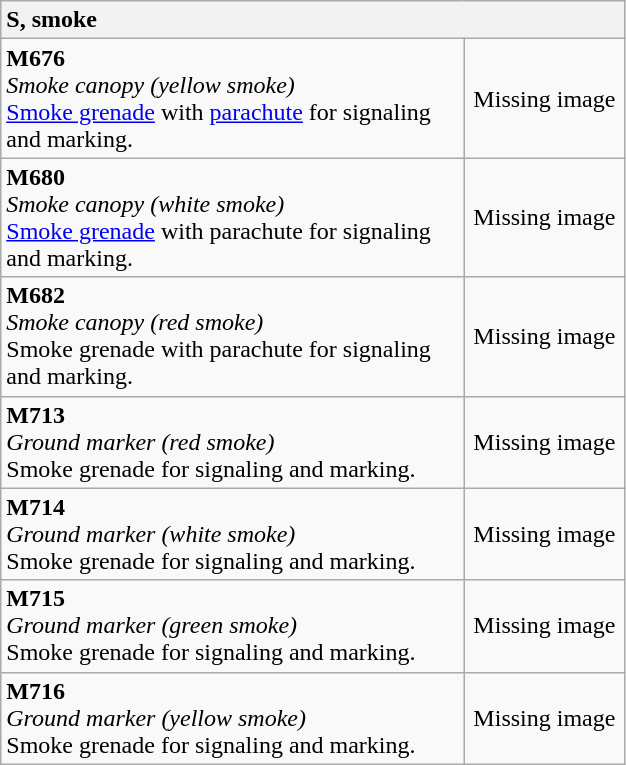<table class="wikitable mw-collapsible mw-collapsed" style="width: 33%;">
<tr>
<th colspan="2" style="text-align: left;">S, smoke</th>
</tr>
<tr>
<td><strong>M676</strong><br><em>Smoke canopy (yellow smoke)</em><br><a href='#'>Smoke grenade</a> with <a href='#'>parachute</a> for signaling and marking.</td>
<td style="text-align: center; vertical-align: center;">Missing image</td>
</tr>
<tr>
<td><strong>M680</strong><br><em>Smoke canopy (white smoke)</em><br><a href='#'>Smoke grenade</a> with parachute for signaling and marking.</td>
<td style="text-align: center; vertical-align: center;">Missing image</td>
</tr>
<tr>
<td><strong>M682</strong><br><em>Smoke canopy (red smoke)</em><br>Smoke grenade with parachute for signaling and marking.</td>
<td style="text-align: center; vertical-align: center;">Missing image</td>
</tr>
<tr>
<td><strong>M713</strong><br><em>Ground marker (red smoke)</em><br>Smoke grenade for signaling and marking.</td>
<td style="text-align: center; vertical-align: center;">Missing image</td>
</tr>
<tr>
<td><strong>M714</strong><br><em>Ground marker (white smoke)</em><br>Smoke grenade for signaling and marking.</td>
<td style="text-align: center; vertical-align: center;">Missing image</td>
</tr>
<tr>
<td><strong>M715</strong><br><em>Ground marker (green smoke)</em><br>Smoke grenade for signaling and marking.</td>
<td style="text-align: center; vertical-align: center;">Missing image</td>
</tr>
<tr>
<td><strong>M716</strong><br><em>Ground marker (yellow smoke)</em><br>Smoke grenade for signaling and marking.</td>
<td style="width: 100px; text-align: center; vertical-align: center;">Missing image</td>
</tr>
</table>
